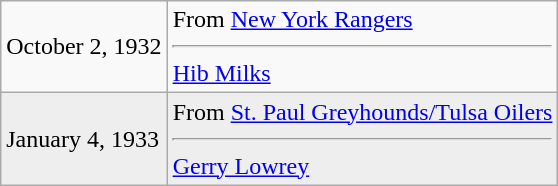<table class="wikitable">
<tr>
<td>October 2, 1932</td>
<td valign="top">From <a href='#'>New York Rangers</a><hr><a href='#'>Hib Milks</a></td>
</tr>
<tr style="background:#eee;">
<td>January 4, 1933</td>
<td valign="top">From <a href='#'>St. Paul Greyhounds/Tulsa Oilers</a><hr><a href='#'>Gerry Lowrey</a></td>
</tr>
</table>
